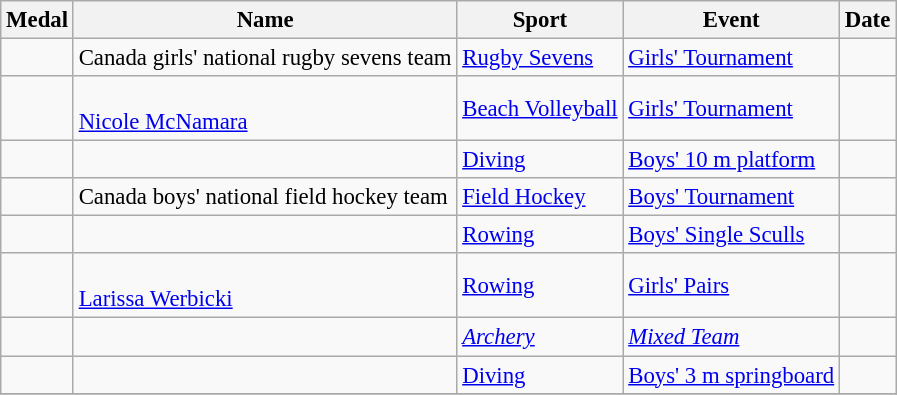<table class="wikitable sortable" style="font-size: 95%;">
<tr>
<th>Medal</th>
<th>Name</th>
<th>Sport</th>
<th>Event</th>
<th>Date</th>
</tr>
<tr>
<td></td>
<td>Canada girls' national rugby sevens team</td>
<td><a href='#'>Rugby Sevens</a></td>
<td><a href='#'>Girls' Tournament</a></td>
<td></td>
</tr>
<tr>
<td></td>
<td><br><a href='#'>Nicole McNamara</a></td>
<td><a href='#'>Beach Volleyball</a></td>
<td><a href='#'>Girls' Tournament</a></td>
<td></td>
</tr>
<tr>
<td></td>
<td></td>
<td><a href='#'>Diving</a></td>
<td><a href='#'>Boys' 10 m platform</a></td>
<td></td>
</tr>
<tr>
<td></td>
<td>Canada boys' national field hockey team</td>
<td><a href='#'>Field Hockey</a></td>
<td><a href='#'>Boys' Tournament</a></td>
<td></td>
</tr>
<tr>
<td></td>
<td></td>
<td><a href='#'>Rowing</a></td>
<td><a href='#'>Boys' Single Sculls</a></td>
<td></td>
</tr>
<tr>
<td></td>
<td><br><a href='#'>Larissa Werbicki</a></td>
<td><a href='#'>Rowing</a></td>
<td><a href='#'>Girls' Pairs</a></td>
<td></td>
</tr>
<tr>
<td><em> </em></td>
<td><em> </em></td>
<td><em><a href='#'>Archery</a></em></td>
<td><em><a href='#'>Mixed Team</a> </em></td>
<td><em></em></td>
</tr>
<tr>
<td></td>
<td></td>
<td><a href='#'>Diving</a></td>
<td><a href='#'>Boys' 3 m springboard</a></td>
<td></td>
</tr>
<tr>
</tr>
</table>
